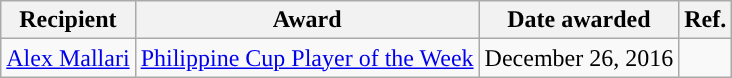<table class="wikitable sortable sortable" style="text-align: center">
<tr>
<th>Recipient</th>
<th>Award</th>
<th>Date awarded</th>
<th>Ref.</th>
</tr>
<tr>
<td><a href='#'>Alex Mallari</a></td>
<td><a href='#'>Philippine Cup Player of the Week</a></td>
<td>December 26, 2016</td>
<td align=center></td>
</tr>
</table>
